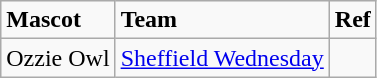<table class="wikitable">
<tr>
<td><strong>Mascot</strong></td>
<td><strong>Team</strong></td>
<td><strong>Ref</strong></td>
</tr>
<tr>
<td>Ozzie Owl</td>
<td><a href='#'>Sheffield Wednesday</a></td>
<td></td>
</tr>
</table>
